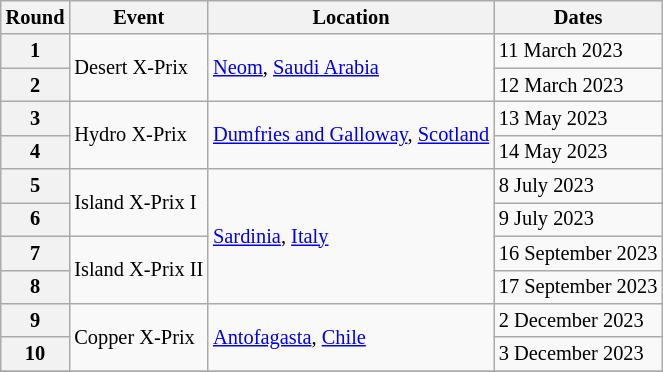<table class="wikitable"  style="font-size: 85%">
<tr>
<th>Round</th>
<th>Event</th>
<th>Location</th>
<th>Dates</th>
</tr>
<tr>
<th>1</th>
<td rowspan="2">Desert X-Prix</td>
<td rowspan="2"> <a href='#'>Neom</a>, <a href='#'>Saudi Arabia</a></td>
<td>11 March 2023</td>
</tr>
<tr>
<th>2</th>
<td>12 March 2023</td>
</tr>
<tr>
<th>3</th>
<td rowspan="2">Hydro X-Prix</td>
<td rowspan="2"> <a href='#'>Dumfries and Galloway</a>, <a href='#'>Scotland</a></td>
<td>13 May 2023</td>
</tr>
<tr>
<th>4</th>
<td>14 May 2023</td>
</tr>
<tr>
<th>5</th>
<td rowspan="2">Island X-Prix I</td>
<td rowspan="4"> <a href='#'>Sardinia</a>, <a href='#'>Italy</a></td>
<td>8 July 2023</td>
</tr>
<tr>
<th>6</th>
<td>9 July 2023</td>
</tr>
<tr>
<th>7</th>
<td rowspan="2">Island X-Prix II</td>
<td>16 September 2023</td>
</tr>
<tr>
<th>8</th>
<td>17 September 2023</td>
</tr>
<tr>
<th>9</th>
<td rowspan="2">Copper X-Prix</td>
<td rowspan="2"> <a href='#'>Antofagasta</a>, <a href='#'>Chile</a></td>
<td>2 December 2023</td>
</tr>
<tr>
<th>10</th>
<td>3 December 2023</td>
</tr>
<tr>
</tr>
</table>
